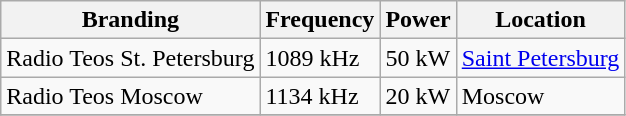<table class="wikitable">
<tr>
<th>Branding</th>
<th>Frequency</th>
<th>Power</th>
<th>Location</th>
</tr>
<tr>
<td>Radio Teos St. Petersburg</td>
<td>1089 kHz</td>
<td>50 kW</td>
<td><a href='#'>Saint Petersburg</a></td>
</tr>
<tr>
<td>Radio Teos Moscow</td>
<td>1134 kHz</td>
<td>20 kW</td>
<td>Moscow</td>
</tr>
<tr>
</tr>
</table>
